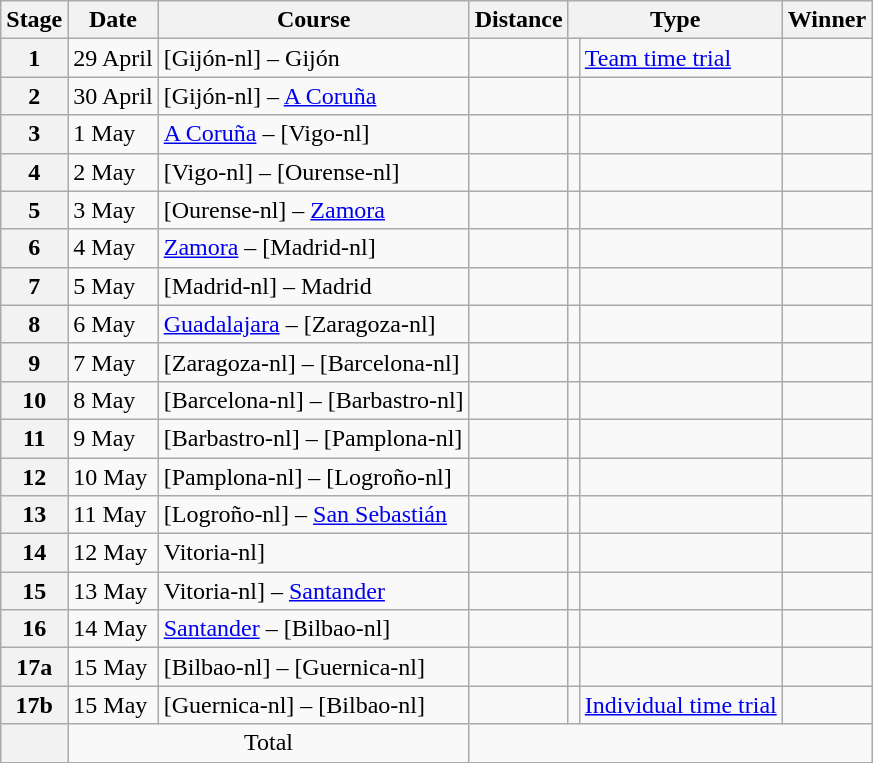<table class="wikitable">
<tr>
<th scope="col">Stage</th>
<th scope="col">Date</th>
<th scope="col">Course</th>
<th scope="col">Distance</th>
<th scope="col" colspan="2">Type</th>
<th scope="col">Winner</th>
</tr>
<tr>
<th scope="row">1</th>
<td>29 April</td>
<td>[Gijón-nl] – Gijón</td>
<td style="text-align:center;"></td>
<td></td>
<td><a href='#'>Team time trial</a></td>
<td></td>
</tr>
<tr>
<th scope="row">2</th>
<td>30 April</td>
<td>[Gijón-nl] – <a href='#'>A Coruña</a></td>
<td style="text-align:center;"></td>
<td></td>
<td></td>
<td></td>
</tr>
<tr>
<th scope="row">3</th>
<td>1 May</td>
<td><a href='#'>A Coruña</a> – [Vigo-nl]</td>
<td style="text-align:center;"></td>
<td></td>
<td></td>
<td></td>
</tr>
<tr>
<th scope="row">4</th>
<td>2 May</td>
<td>[Vigo-nl] – [Ourense-nl]</td>
<td style="text-align:center;"></td>
<td></td>
<td></td>
<td></td>
</tr>
<tr>
<th scope="row">5</th>
<td>3 May</td>
<td>[Ourense-nl] – <a href='#'>Zamora</a></td>
<td style="text-align:center;"></td>
<td></td>
<td></td>
<td></td>
</tr>
<tr>
<th scope="row">6</th>
<td>4 May</td>
<td><a href='#'>Zamora</a> – [Madrid-nl]</td>
<td style="text-align:center;"></td>
<td></td>
<td></td>
<td></td>
</tr>
<tr>
<th scope="row">7</th>
<td>5 May</td>
<td>[Madrid-nl] – Madrid</td>
<td style="text-align:center;"></td>
<td></td>
<td></td>
<td></td>
</tr>
<tr>
<th scope="row">8</th>
<td>6 May</td>
<td><a href='#'>Guadalajara</a> – [Zaragoza-nl]</td>
<td style="text-align:center;"></td>
<td></td>
<td></td>
<td></td>
</tr>
<tr>
<th scope="row">9</th>
<td>7 May</td>
<td>[Zaragoza-nl] – [Barcelona-nl]</td>
<td style="text-align:center;"></td>
<td></td>
<td></td>
<td></td>
</tr>
<tr>
<th scope="row">10</th>
<td>8 May</td>
<td>[Barcelona-nl] – [Barbastro-nl]</td>
<td style="text-align:center;"></td>
<td></td>
<td></td>
<td></td>
</tr>
<tr>
<th scope="row">11</th>
<td>9 May</td>
<td>[Barbastro-nl] – [Pamplona-nl]</td>
<td style="text-align:center;"></td>
<td></td>
<td></td>
<td></td>
</tr>
<tr>
<th scope="row">12</th>
<td>10 May</td>
<td>[Pamplona-nl] – [Logroño-nl]</td>
<td style="text-align:center;"></td>
<td></td>
<td></td>
<td></td>
</tr>
<tr>
<th scope="row">13</th>
<td>11 May</td>
<td>[Logroño-nl] – <a href='#'>San Sebastián</a></td>
<td style="text-align:center;"></td>
<td></td>
<td></td>
<td></td>
</tr>
<tr>
<th scope="row">14</th>
<td>12 May</td>
<td>Vitoria-nl]</td>
<td style="text-align:center;"></td>
<td></td>
<td></td>
<td></td>
</tr>
<tr>
<th scope="row">15</th>
<td>13 May</td>
<td [Vitoria-Gasteiz>Vitoria-nl] – <a href='#'>Santander</a></td>
<td style="text-align:center;"></td>
<td></td>
<td></td>
<td></td>
</tr>
<tr>
<th scope="row">16</th>
<td>14 May</td>
<td><a href='#'>Santander</a> – [Bilbao-nl]</td>
<td style="text-align:center;"></td>
<td></td>
<td></td>
<td></td>
</tr>
<tr>
<th scope="row">17a</th>
<td>15 May</td>
<td>[Bilbao-nl] – [Guernica-nl]</td>
<td style="text-align:center;"></td>
<td></td>
<td></td>
<td></td>
</tr>
<tr>
<th scope="row">17b</th>
<td>15 May</td>
<td>[Guernica-nl] – [Bilbao-nl]</td>
<td style="text-align:center;"></td>
<td></td>
<td><a href='#'>Individual time trial</a></td>
<td></td>
</tr>
<tr>
<th scope="row"></th>
<td colspan="2" style="text-align:center">Total</td>
<td colspan="4" style="text-align:center"></td>
</tr>
</table>
